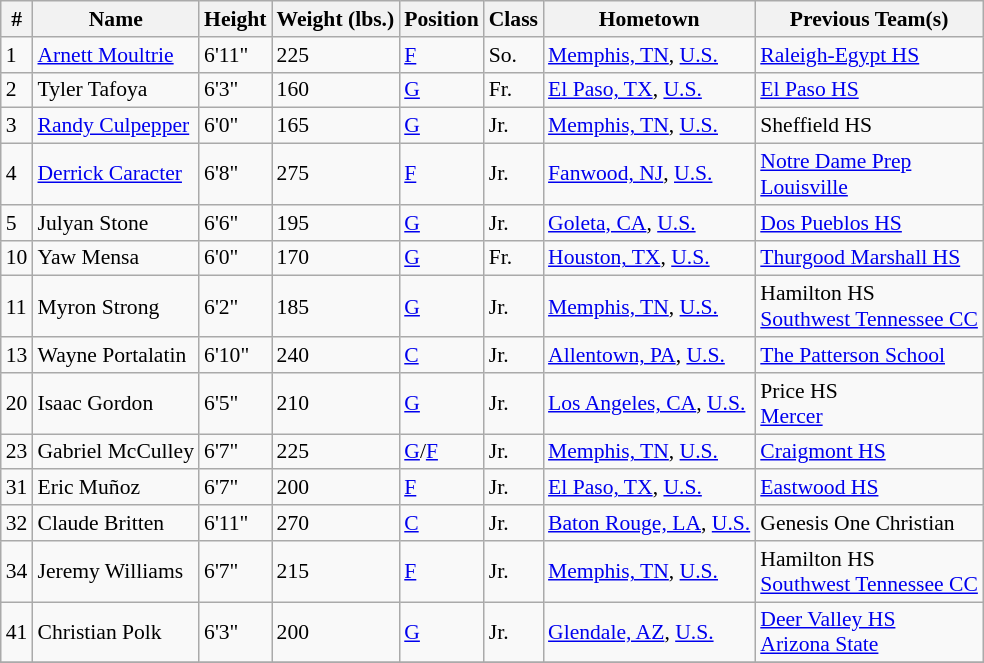<table class="wikitable" style="font-size: 90%">
<tr>
<th>#</th>
<th>Name</th>
<th>Height</th>
<th>Weight (lbs.)</th>
<th>Position</th>
<th>Class</th>
<th>Hometown</th>
<th>Previous Team(s)</th>
</tr>
<tr>
<td>1</td>
<td><a href='#'>Arnett Moultrie</a></td>
<td>6'11"</td>
<td>225</td>
<td><a href='#'>F</a></td>
<td>So.</td>
<td><a href='#'>Memphis, TN</a>, <a href='#'>U.S.</a></td>
<td><a href='#'>Raleigh-Egypt HS</a></td>
</tr>
<tr>
<td>2</td>
<td>Tyler Tafoya</td>
<td>6'3"</td>
<td>160</td>
<td><a href='#'>G</a></td>
<td>Fr.</td>
<td><a href='#'>El Paso, TX</a>, <a href='#'>U.S.</a></td>
<td><a href='#'>El Paso HS</a></td>
</tr>
<tr>
<td>3</td>
<td><a href='#'>Randy Culpepper</a></td>
<td>6'0"</td>
<td>165</td>
<td><a href='#'>G</a></td>
<td>Jr.</td>
<td><a href='#'>Memphis, TN</a>, <a href='#'>U.S.</a></td>
<td>Sheffield HS</td>
</tr>
<tr>
<td>4</td>
<td><a href='#'>Derrick Caracter</a></td>
<td>6'8"</td>
<td>275</td>
<td><a href='#'>F</a></td>
<td>Jr.</td>
<td><a href='#'>Fanwood, NJ</a>, <a href='#'>U.S.</a></td>
<td><a href='#'>Notre Dame Prep</a><br><a href='#'>Louisville</a></td>
</tr>
<tr>
<td>5</td>
<td>Julyan Stone</td>
<td>6'6"</td>
<td>195</td>
<td><a href='#'>G</a></td>
<td>Jr.</td>
<td><a href='#'>Goleta, CA</a>, <a href='#'>U.S.</a></td>
<td><a href='#'>Dos Pueblos HS</a></td>
</tr>
<tr>
<td>10</td>
<td>Yaw Mensa</td>
<td>6'0"</td>
<td>170</td>
<td><a href='#'>G</a></td>
<td>Fr.</td>
<td><a href='#'>Houston, TX</a>, <a href='#'>U.S.</a></td>
<td><a href='#'>Thurgood Marshall HS</a></td>
</tr>
<tr>
<td>11</td>
<td>Myron Strong</td>
<td>6'2"</td>
<td>185</td>
<td><a href='#'>G</a></td>
<td>Jr.</td>
<td><a href='#'>Memphis, TN</a>, <a href='#'>U.S.</a></td>
<td>Hamilton HS<br><a href='#'>Southwest Tennessee CC</a></td>
</tr>
<tr>
<td>13</td>
<td>Wayne Portalatin</td>
<td>6'10"</td>
<td>240</td>
<td><a href='#'>C</a></td>
<td>Jr.</td>
<td><a href='#'>Allentown, PA</a>, <a href='#'>U.S.</a></td>
<td><a href='#'>The Patterson School</a></td>
</tr>
<tr>
<td>20</td>
<td>Isaac Gordon</td>
<td>6'5"</td>
<td>210</td>
<td><a href='#'>G</a></td>
<td>Jr.</td>
<td><a href='#'>Los Angeles, CA</a>, <a href='#'>U.S.</a></td>
<td>Price HS<br><a href='#'>Mercer</a></td>
</tr>
<tr>
<td>23</td>
<td>Gabriel McCulley</td>
<td>6'7"</td>
<td>225</td>
<td><a href='#'>G</a>/<a href='#'>F</a></td>
<td>Jr.</td>
<td><a href='#'>Memphis, TN</a>, <a href='#'>U.S.</a></td>
<td><a href='#'>Craigmont HS</a></td>
</tr>
<tr>
<td>31</td>
<td>Eric Muñoz</td>
<td>6'7"</td>
<td>200</td>
<td><a href='#'>F</a></td>
<td>Jr.</td>
<td><a href='#'>El Paso, TX</a>, <a href='#'>U.S.</a></td>
<td><a href='#'>Eastwood HS</a></td>
</tr>
<tr>
<td>32</td>
<td>Claude Britten</td>
<td>6'11"</td>
<td>270</td>
<td><a href='#'>C</a></td>
<td>Jr.</td>
<td><a href='#'>Baton Rouge, LA</a>, <a href='#'>U.S.</a></td>
<td>Genesis One Christian</td>
</tr>
<tr>
<td>34</td>
<td>Jeremy Williams</td>
<td>6'7"</td>
<td>215</td>
<td><a href='#'>F</a></td>
<td>Jr.</td>
<td><a href='#'>Memphis, TN</a>, <a href='#'>U.S.</a></td>
<td>Hamilton HS<br><a href='#'>Southwest Tennessee CC</a></td>
</tr>
<tr>
<td>41</td>
<td>Christian Polk</td>
<td>6'3"</td>
<td>200</td>
<td><a href='#'>G</a></td>
<td>Jr.</td>
<td><a href='#'>Glendale, AZ</a>, <a href='#'>U.S.</a></td>
<td><a href='#'>Deer Valley HS</a><br><a href='#'>Arizona State</a></td>
</tr>
<tr>
</tr>
</table>
